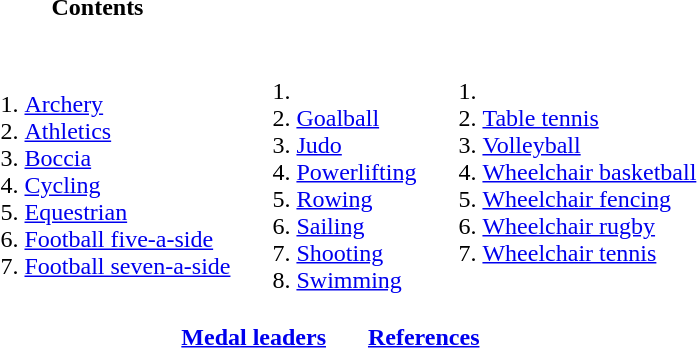<table id="toc" class="toc" summary="Contents">
<tr>
<td align="center"><strong>Contents</strong></td>
</tr>
<tr>
<td><br><ol><li><a href='#'>Archery</a></li><li><a href='#'>Athletics</a></li><li><a href='#'>Boccia</a></li><li><a href='#'>Cycling</a></li><li><a href='#'>Equestrian</a></li><li><a href='#'>Football five-a-side</a></li><li><a href='#'>Football seven-a-side</a></li></ol></td>
<td valign=top><br><ol><li><li><a href='#'>Goalball</a></li><li><a href='#'>Judo</a></li><li><a href='#'>Powerlifting</a></li><li><a href='#'>Rowing</a></li><li><a href='#'>Sailing</a></li><li><a href='#'>Shooting</a></li><li><a href='#'>Swimming</a></li></ol></td>
<td valign=top><br><ol><li><li><a href='#'>Table tennis</a></li><li><a href='#'>Volleyball</a></li><li><a href='#'>Wheelchair basketball</a></li><li><a href='#'>Wheelchair fencing</a></li><li><a href='#'>Wheelchair rugby</a></li><li><a href='#'>Wheelchair tennis</a></li></ol></td>
</tr>
<tr>
<td align=center colspan=3><strong><a href='#'>Medal leaders</a></strong>       <strong><a href='#'>References</a></strong></td>
</tr>
</table>
